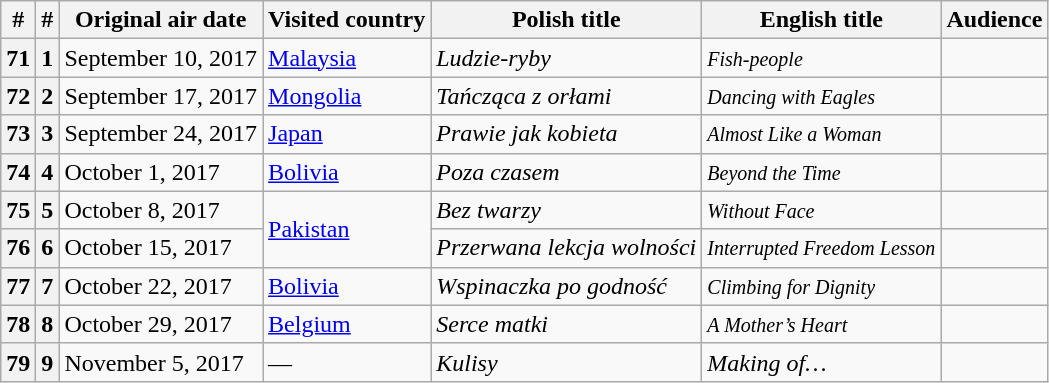<table class="wikitable">
<tr>
<th>#</th>
<th>#</th>
<th>Original air date</th>
<th>Visited country</th>
<th>Polish title</th>
<th>English title</th>
<th>Audience</th>
</tr>
<tr>
<th>71</th>
<th>1</th>
<td>September 10, 2017</td>
<td><a href='#'>Malaysia</a></td>
<td><em>Ludzie-ryby</em></td>
<td><em><small>Fish-people</small></em></td>
<td></td>
</tr>
<tr>
<th>72</th>
<th>2</th>
<td>September 17, 2017</td>
<td><a href='#'>Mongolia</a></td>
<td><em>Tańcząca z orłami</em></td>
<td><em><small>Dancing with Eagles</small></em></td>
<td></td>
</tr>
<tr>
<th>73</th>
<th>3</th>
<td>September 24, 2017</td>
<td><a href='#'>Japan</a></td>
<td><em>Prawie jak kobieta</em></td>
<td><em><small>Almost Like a Woman</small></em></td>
<td></td>
</tr>
<tr>
<th>74</th>
<th>4</th>
<td>October 1, 2017</td>
<td><a href='#'>Bolivia</a></td>
<td><em>Poza czasem</em></td>
<td><em><small>Beyond the Time</small></em></td>
<td></td>
</tr>
<tr>
<th>75</th>
<th>5</th>
<td>October 8, 2017</td>
<td rowspan="2"><a href='#'>Pakistan</a></td>
<td><em>Bez twarzy</em></td>
<td><em><small>Without Face</small></em></td>
<td></td>
</tr>
<tr>
<th>76</th>
<th>6</th>
<td>October 15, 2017</td>
<td><em>Przerwana lekcja wolności</em></td>
<td><em><small>Interrupted Freedom Lesson</small></em></td>
<td></td>
</tr>
<tr>
<th>77</th>
<th>7</th>
<td>October 22, 2017</td>
<td><a href='#'>Bolivia</a></td>
<td><em>Wspinaczka po godność</em></td>
<td><em><small>Climbing for Dignity</small></em></td>
<td></td>
</tr>
<tr>
<th>78</th>
<th>8</th>
<td>October 29, 2017</td>
<td><a href='#'>Belgium</a></td>
<td><em>Serce matki</em></td>
<td><em><small>A Mother’s Heart</small></em></td>
<td></td>
</tr>
<tr>
<th>79</th>
<th>9</th>
<td>November 5, 2017</td>
<td>—</td>
<td><em>Kulisy</em></td>
<td><em>Making of…</em></td>
<td></td>
</tr>
</table>
